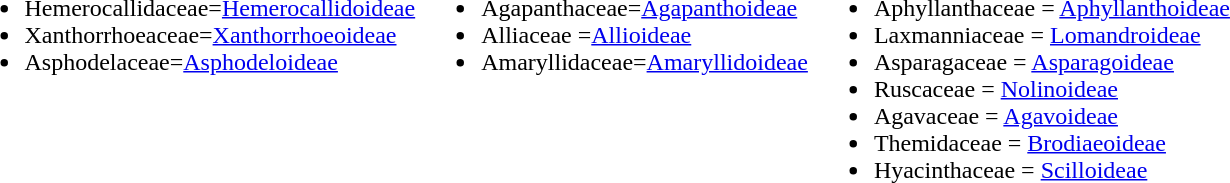<table border="0">
<tr>
<td valign="top"><br><ul><li>Hemerocallidaceae=<a href='#'>Hemerocallidoideae</a></li><li>Xanthorrhoeaceae=<a href='#'>Xanthorrhoeoideae</a></li><li>Asphodelaceae=<a href='#'>Asphodeloideae</a></li></ul></td>
<td valign="top"><br><ul><li>Agapanthaceae=<a href='#'>Agapanthoideae</a></li><li>Alliaceae =<a href='#'>Allioideae</a></li><li>Amaryllidaceae=<a href='#'>Amaryllidoideae</a></li></ul></td>
<td valign="top"><br><ul><li>Aphyllanthaceae = <a href='#'>Aphyllanthoideae</a></li><li>Laxmanniaceae = <a href='#'>Lomandroideae</a></li><li>Asparagaceae = <a href='#'>Asparagoideae</a></li><li>Ruscaceae = <a href='#'>Nolinoideae</a></li><li>Agavaceae = <a href='#'>Agavoideae</a></li><li>Themidaceae = <a href='#'>Brodiaeoideae</a></li><li>Hyacinthaceae = <a href='#'>Scilloideae</a></li></ul></td>
</tr>
</table>
